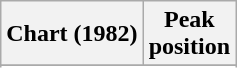<table class="wikitable sortable plainrowheaders" style="text-align:center">
<tr>
<th scope="col">Chart (1982)</th>
<th scope="col">Peak<br>position</th>
</tr>
<tr>
</tr>
<tr>
</tr>
<tr>
</tr>
</table>
